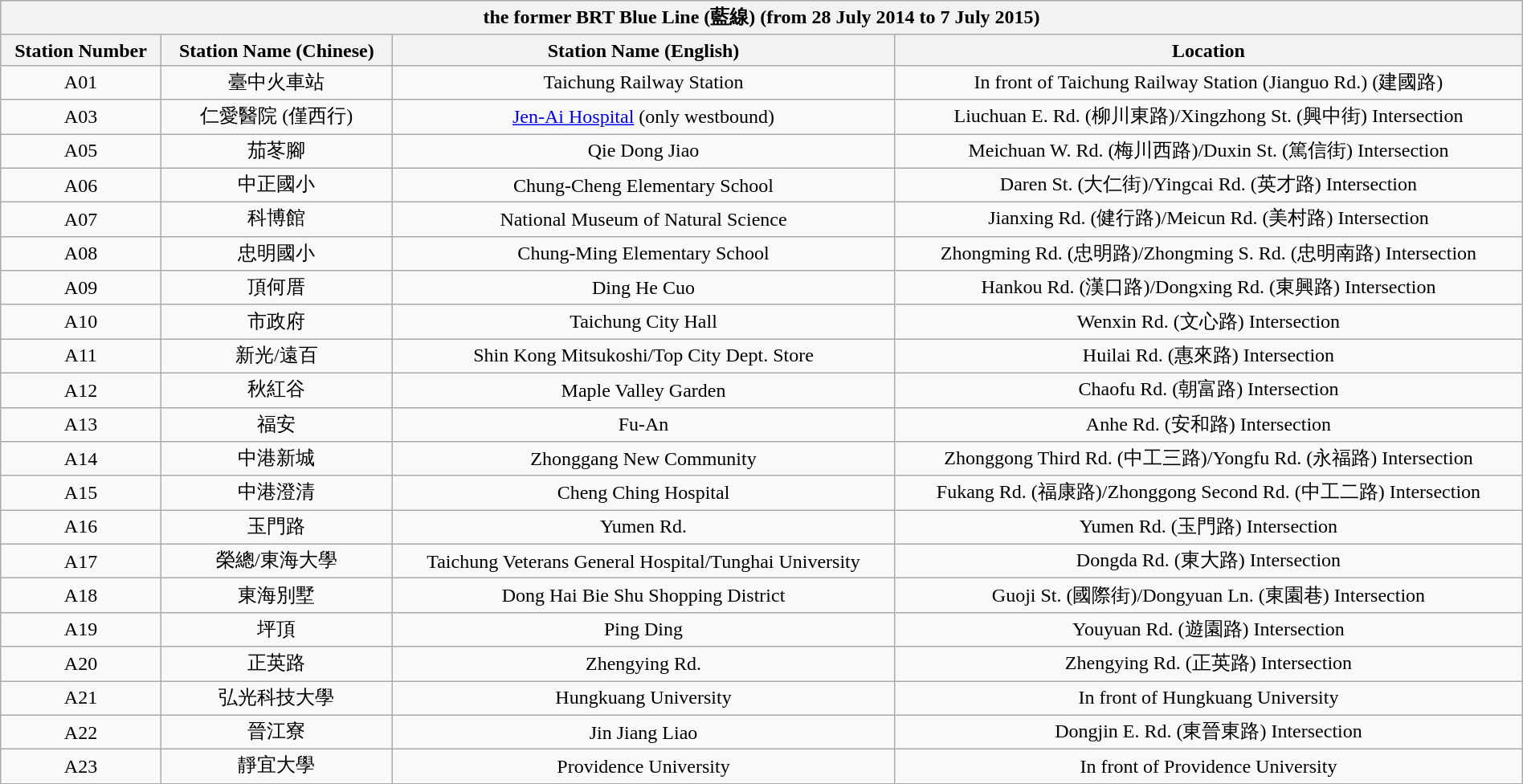<table class="wikitable" width="100%" align="center">
<tr align=center>
<th colspan=5>the former BRT Blue Line (藍線) (from 28 July 2014 to 7 July 2015)</th>
</tr>
<tr>
<th>Station Number</th>
<th>Station Name (Chinese)</th>
<th>Station Name (English)</th>
<th>Location</th>
</tr>
<tr align=center>
<td>A01</td>
<td>臺中火車站</td>
<td>Taichung Railway Station</td>
<td>In front of Taichung Railway Station (Jianguo Rd.) (建國路)</td>
</tr>
<tr align=center>
<td>A03</td>
<td>仁愛醫院 (僅西行)</td>
<td><a href='#'>Jen-Ai Hospital</a> (only westbound)</td>
<td>Liuchuan E. Rd. (柳川東路)/Xingzhong St. (興中街) Intersection</td>
</tr>
<tr align=center>
<td>A05</td>
<td>茄苳腳</td>
<td>Qie Dong Jiao</td>
<td>Meichuan W. Rd. (梅川西路)/Duxin St. (篤信街) Intersection</td>
</tr>
<tr align=center>
<td>A06</td>
<td>中正國小</td>
<td>Chung-Cheng Elementary School</td>
<td>Daren St. (大仁街)/Yingcai Rd. (英才路) Intersection</td>
</tr>
<tr align=center>
<td>A07</td>
<td>科博館</td>
<td>National Museum of Natural Science</td>
<td>Jianxing Rd. (健行路)/Meicun Rd. (美村路) Intersection</td>
</tr>
<tr align=center>
<td>A08</td>
<td>忠明國小</td>
<td>Chung-Ming Elementary School</td>
<td>Zhongming Rd. (忠明路)/Zhongming S. Rd. (忠明南路) Intersection</td>
</tr>
<tr align=center>
<td>A09</td>
<td>頂何厝</td>
<td>Ding He Cuo</td>
<td>Hankou Rd. (漢口路)/Dongxing Rd. (東興路) Intersection</td>
</tr>
<tr align=center>
<td>A10</td>
<td>市政府</td>
<td>Taichung City Hall</td>
<td>Wenxin Rd. (文心路) Intersection</td>
</tr>
<tr align=center>
<td>A11</td>
<td>新光/遠百</td>
<td>Shin Kong Mitsukoshi/Top City Dept. Store</td>
<td>Huilai Rd. (惠來路) Intersection</td>
</tr>
<tr align=center>
<td>A12</td>
<td>秋紅谷</td>
<td>Maple Valley Garden</td>
<td>Chaofu Rd. (朝富路) Intersection</td>
</tr>
<tr align=center>
<td>A13</td>
<td>福安</td>
<td>Fu-An</td>
<td>Anhe Rd. (安和路) Intersection</td>
</tr>
<tr align=center>
<td>A14</td>
<td>中港新城</td>
<td>Zhonggang New Community</td>
<td>Zhonggong Third Rd. (中工三路)/Yongfu Rd. (永福路) Intersection</td>
</tr>
<tr align=center>
<td>A15</td>
<td>中港澄清</td>
<td>Cheng Ching Hospital</td>
<td>Fukang Rd. (福康路)/Zhonggong Second Rd. (中工二路) Intersection</td>
</tr>
<tr align=center>
<td>A16</td>
<td>玉門路</td>
<td>Yumen Rd.</td>
<td>Yumen Rd. (玉門路) Intersection</td>
</tr>
<tr align=center>
<td>A17</td>
<td>榮總/東海大學</td>
<td>Taichung Veterans General Hospital/Tunghai University</td>
<td>Dongda Rd. (東大路) Intersection</td>
</tr>
<tr align=center>
<td>A18</td>
<td>東海別墅</td>
<td>Dong Hai Bie Shu Shopping District</td>
<td>Guoji St. (國際街)/Dongyuan Ln. (東園巷) Intersection</td>
</tr>
<tr align=center>
<td>A19</td>
<td>坪頂</td>
<td>Ping Ding</td>
<td>Youyuan Rd. (遊園路) Intersection</td>
</tr>
<tr align=center>
<td>A20</td>
<td>正英路</td>
<td>Zhengying Rd.</td>
<td>Zhengying Rd. (正英路) Intersection</td>
</tr>
<tr align=center>
<td>A21</td>
<td>弘光科技大學</td>
<td>Hungkuang University</td>
<td>In front of Hungkuang University</td>
</tr>
<tr align=center>
<td>A22</td>
<td>晉江寮</td>
<td>Jin Jiang Liao</td>
<td>Dongjin E. Rd. (東晉東路) Intersection</td>
</tr>
<tr align=center>
<td>A23</td>
<td>靜宜大學</td>
<td>Providence University</td>
<td>In front of Providence University</td>
</tr>
</table>
